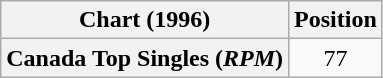<table class="wikitable plainrowheaders" style="text-align:center">
<tr>
<th>Chart (1996)</th>
<th>Position</th>
</tr>
<tr>
<th scope="row">Canada Top Singles (<em>RPM</em>)</th>
<td>77</td>
</tr>
</table>
